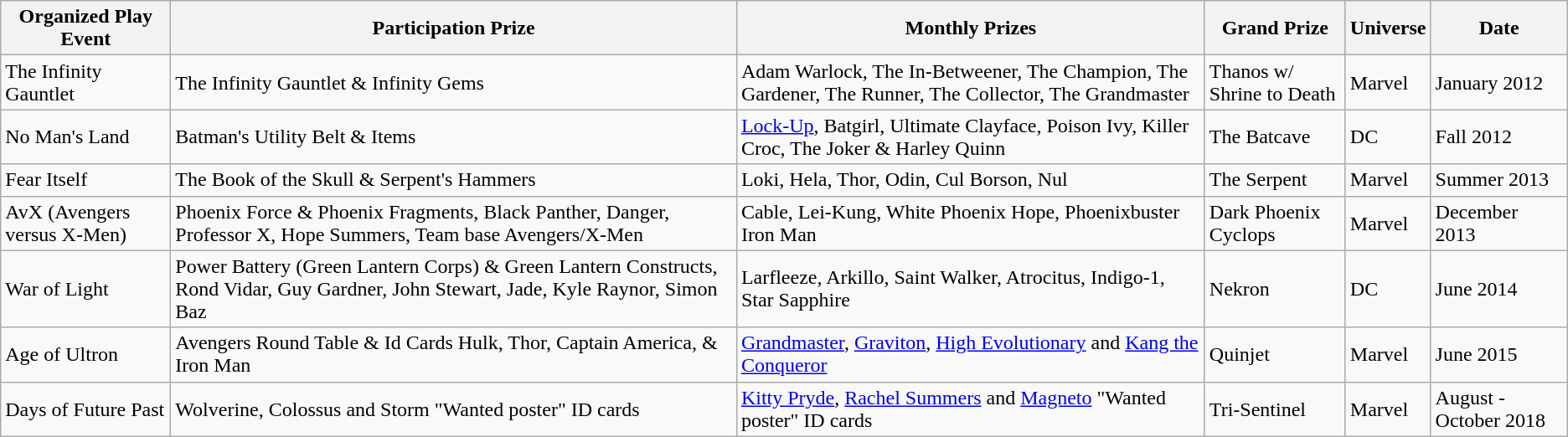<table class="wikitable sortable" style="text-align:left;">
<tr>
<th>Organized Play Event</th>
<th>Participation Prize</th>
<th>Monthly Prizes</th>
<th>Grand Prize</th>
<th>Universe</th>
<th>Date</th>
</tr>
<tr>
<td>The Infinity Gauntlet</td>
<td>The Infinity Gauntlet & Infinity Gems</td>
<td>Adam Warlock, The In-Betweener, The Champion, The Gardener, The Runner, The Collector, The Grandmaster</td>
<td>Thanos w/ Shrine to Death</td>
<td>Marvel</td>
<td>January 2012</td>
</tr>
<tr>
<td>No Man's Land</td>
<td>Batman's Utility Belt & Items</td>
<td><a href='#'>Lock-Up</a>, Batgirl, Ultimate Clayface, Poison Ivy, Killer Croc, The Joker & Harley Quinn</td>
<td>The Batcave</td>
<td>DC</td>
<td>Fall 2012</td>
</tr>
<tr>
<td>Fear Itself</td>
<td>The Book of the Skull & Serpent's Hammers</td>
<td>Loki, Hela, Thor, Odin, Cul Borson, Nul</td>
<td>The Serpent</td>
<td>Marvel</td>
<td>Summer 2013</td>
</tr>
<tr>
<td>AvX (Avengers versus X-Men)</td>
<td>Phoenix Force & Phoenix Fragments, Black Panther, Danger, Professor X, Hope Summers, Team base Avengers/X-Men</td>
<td>Cable, Lei-Kung, White Phoenix Hope, Phoenixbuster Iron Man</td>
<td>Dark Phoenix Cyclops</td>
<td>Marvel</td>
<td>December 2013</td>
</tr>
<tr>
<td>War of Light</td>
<td>Power Battery (Green Lantern Corps) & Green Lantern Constructs, Rond Vidar, Guy Gardner, John Stewart, Jade, Kyle Raynor, Simon Baz</td>
<td>Larfleeze, Arkillo, Saint Walker, Atrocitus, Indigo-1, Star Sapphire</td>
<td>Nekron</td>
<td>DC</td>
<td>June 2014</td>
</tr>
<tr>
<td>Age of Ultron</td>
<td>Avengers Round Table & Id Cards Hulk, Thor, Captain America, & Iron Man</td>
<td><a href='#'>Grandmaster</a>, <a href='#'>Graviton</a>, <a href='#'>High Evolutionary</a> and <a href='#'>Kang the Conqueror</a></td>
<td>Quinjet</td>
<td>Marvel</td>
<td>June 2015</td>
</tr>
<tr>
<td>Days of Future Past</td>
<td>Wolverine, Colossus and Storm "Wanted poster" ID cards</td>
<td><a href='#'>Kitty Pryde</a>, <a href='#'>Rachel Summers</a> and <a href='#'>Magneto</a> "Wanted poster" ID cards</td>
<td>Tri-Sentinel</td>
<td>Marvel</td>
<td>August - October 2018</td>
</tr>
</table>
